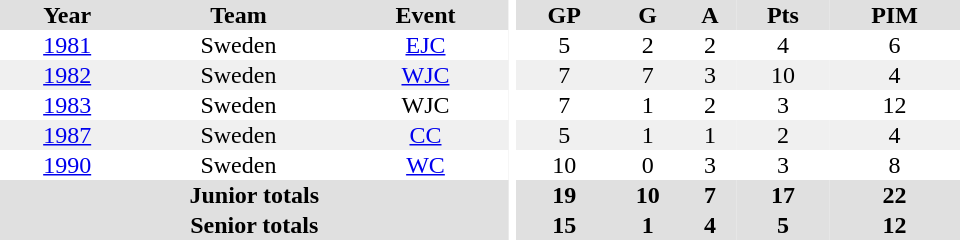<table border="0" cellpadding="1" cellspacing="0" ID="Table3" style="text-align:center; width:40em">
<tr bgcolor="#e0e0e0">
<th>Year</th>
<th>Team</th>
<th>Event</th>
<th rowspan="102" bgcolor="#ffffff"></th>
<th>GP</th>
<th>G</th>
<th>A</th>
<th>Pts</th>
<th>PIM</th>
</tr>
<tr>
<td><a href='#'>1981</a></td>
<td>Sweden</td>
<td><a href='#'>EJC</a></td>
<td>5</td>
<td>2</td>
<td>2</td>
<td>4</td>
<td>6</td>
</tr>
<tr bgcolor="#f0f0f0">
<td><a href='#'>1982</a></td>
<td>Sweden</td>
<td><a href='#'>WJC</a></td>
<td>7</td>
<td>7</td>
<td>3</td>
<td>10</td>
<td>4</td>
</tr>
<tr>
<td><a href='#'>1983</a></td>
<td>Sweden</td>
<td>WJC</td>
<td>7</td>
<td>1</td>
<td>2</td>
<td>3</td>
<td>12</td>
</tr>
<tr bgcolor="#f0f0f0">
<td><a href='#'>1987</a></td>
<td>Sweden</td>
<td><a href='#'>CC</a></td>
<td>5</td>
<td>1</td>
<td>1</td>
<td>2</td>
<td>4</td>
</tr>
<tr>
<td><a href='#'>1990</a></td>
<td>Sweden</td>
<td><a href='#'>WC</a></td>
<td>10</td>
<td>0</td>
<td>3</td>
<td>3</td>
<td>8</td>
</tr>
<tr bgcolor="#e0e0e0">
<th colspan="3">Junior totals</th>
<th>19</th>
<th>10</th>
<th>7</th>
<th>17</th>
<th>22</th>
</tr>
<tr bgcolor="#e0e0e0">
<th colspan="3">Senior totals</th>
<th>15</th>
<th>1</th>
<th>4</th>
<th>5</th>
<th>12</th>
</tr>
</table>
